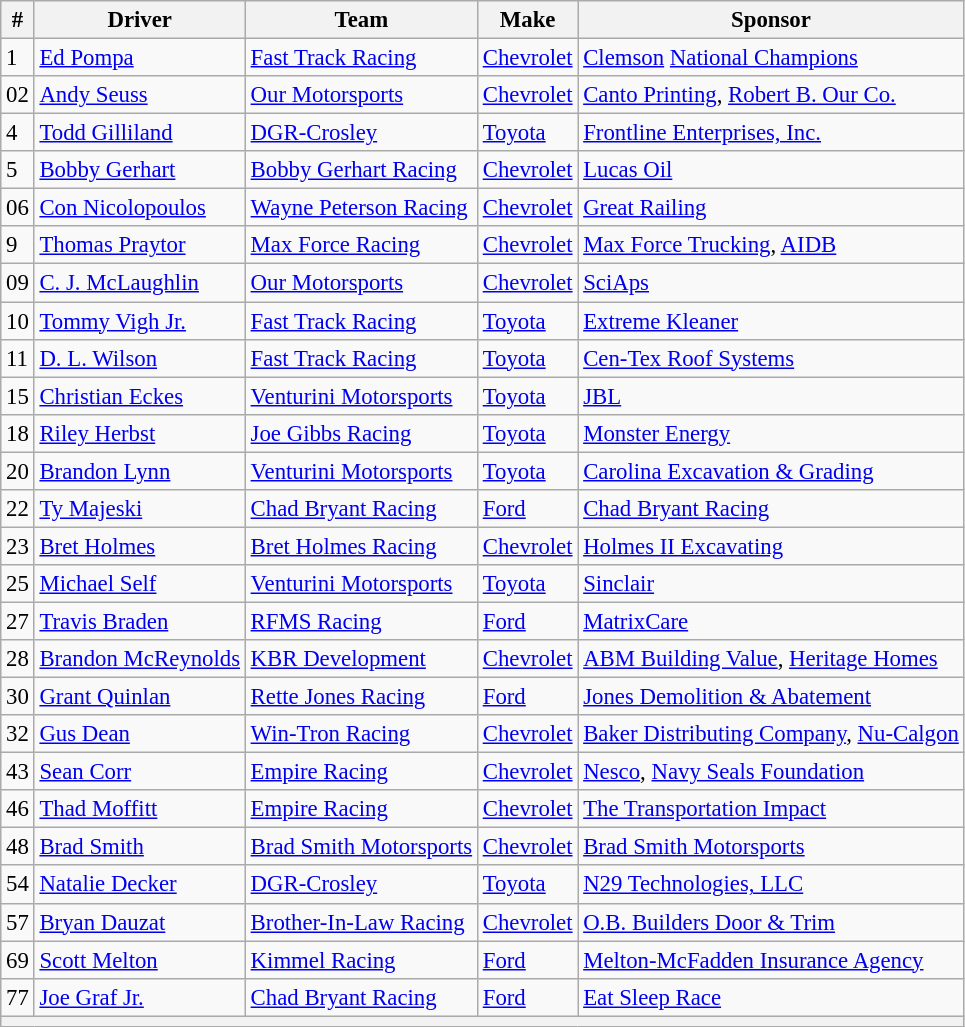<table class="wikitable" style="font-size:95%">
<tr>
<th>#</th>
<th>Driver</th>
<th>Team</th>
<th>Make</th>
<th>Sponsor</th>
</tr>
<tr>
<td>1</td>
<td><a href='#'>Ed Pompa</a></td>
<td><a href='#'>Fast Track Racing</a></td>
<td><a href='#'>Chevrolet</a></td>
<td><a href='#'>Clemson</a> <a href='#'>National Champions</a></td>
</tr>
<tr>
<td>02</td>
<td><a href='#'>Andy Seuss</a></td>
<td><a href='#'>Our Motorsports</a></td>
<td><a href='#'>Chevrolet</a></td>
<td><a href='#'>Canto Printing</a>, <a href='#'>Robert B. Our Co.</a></td>
</tr>
<tr>
<td>4</td>
<td><a href='#'>Todd Gilliland</a></td>
<td><a href='#'>DGR-Crosley</a></td>
<td><a href='#'>Toyota</a></td>
<td><a href='#'>Frontline Enterprises, Inc.</a></td>
</tr>
<tr>
<td>5</td>
<td><a href='#'>Bobby Gerhart</a></td>
<td><a href='#'>Bobby Gerhart Racing</a></td>
<td><a href='#'>Chevrolet</a></td>
<td><a href='#'>Lucas Oil</a></td>
</tr>
<tr>
<td>06</td>
<td><a href='#'>Con Nicolopoulos</a></td>
<td><a href='#'>Wayne Peterson Racing</a></td>
<td><a href='#'>Chevrolet</a></td>
<td><a href='#'>Great Railing</a></td>
</tr>
<tr>
<td>9</td>
<td><a href='#'>Thomas Praytor</a></td>
<td><a href='#'>Max Force Racing</a></td>
<td><a href='#'>Chevrolet</a></td>
<td><a href='#'>Max Force Trucking</a>, <a href='#'>AIDB</a></td>
</tr>
<tr>
<td>09</td>
<td><a href='#'>C. J. McLaughlin</a></td>
<td><a href='#'>Our Motorsports</a></td>
<td><a href='#'>Chevrolet</a></td>
<td><a href='#'>SciAps</a></td>
</tr>
<tr>
<td>10</td>
<td><a href='#'>Tommy Vigh Jr.</a></td>
<td><a href='#'>Fast Track Racing</a></td>
<td><a href='#'>Toyota</a></td>
<td><a href='#'>Extreme Kleaner</a></td>
</tr>
<tr>
<td>11</td>
<td><a href='#'>D. L. Wilson</a></td>
<td><a href='#'>Fast Track Racing</a></td>
<td><a href='#'>Toyota</a></td>
<td><a href='#'>Cen-Tex Roof Systems</a></td>
</tr>
<tr>
<td>15</td>
<td><a href='#'>Christian Eckes</a></td>
<td><a href='#'>Venturini Motorsports</a></td>
<td><a href='#'>Toyota</a></td>
<td><a href='#'>JBL</a></td>
</tr>
<tr>
<td>18</td>
<td><a href='#'>Riley Herbst</a></td>
<td><a href='#'>Joe Gibbs Racing</a></td>
<td><a href='#'>Toyota</a></td>
<td><a href='#'>Monster Energy</a></td>
</tr>
<tr>
<td>20</td>
<td><a href='#'>Brandon Lynn</a></td>
<td><a href='#'>Venturini Motorsports</a></td>
<td><a href='#'>Toyota</a></td>
<td><a href='#'>Carolina Excavation & Grading</a></td>
</tr>
<tr>
<td>22</td>
<td><a href='#'>Ty Majeski</a></td>
<td><a href='#'>Chad Bryant Racing</a></td>
<td><a href='#'>Ford</a></td>
<td><a href='#'>Chad Bryant Racing</a></td>
</tr>
<tr>
<td>23</td>
<td><a href='#'>Bret Holmes</a></td>
<td><a href='#'>Bret Holmes Racing</a></td>
<td><a href='#'>Chevrolet</a></td>
<td><a href='#'>Holmes II Excavating</a></td>
</tr>
<tr>
<td>25</td>
<td><a href='#'>Michael Self</a></td>
<td><a href='#'>Venturini Motorsports</a></td>
<td><a href='#'>Toyota</a></td>
<td><a href='#'>Sinclair</a></td>
</tr>
<tr>
<td>27</td>
<td><a href='#'>Travis Braden</a></td>
<td><a href='#'>RFMS Racing</a></td>
<td><a href='#'>Ford</a></td>
<td><a href='#'>MatrixCare</a></td>
</tr>
<tr>
<td>28</td>
<td><a href='#'>Brandon McReynolds</a></td>
<td><a href='#'>KBR Development</a></td>
<td><a href='#'>Chevrolet</a></td>
<td><a href='#'>ABM Building Value</a>, <a href='#'>Heritage Homes</a></td>
</tr>
<tr>
<td>30</td>
<td><a href='#'>Grant Quinlan</a></td>
<td><a href='#'>Rette Jones Racing</a></td>
<td><a href='#'>Ford</a></td>
<td><a href='#'>Jones Demolition & Abatement</a></td>
</tr>
<tr>
<td>32</td>
<td><a href='#'>Gus Dean</a></td>
<td><a href='#'>Win-Tron Racing</a></td>
<td><a href='#'>Chevrolet</a></td>
<td><a href='#'>Baker Distributing Company</a>, <a href='#'>Nu-Calgon</a></td>
</tr>
<tr>
<td>43</td>
<td><a href='#'>Sean Corr</a></td>
<td><a href='#'>Empire Racing</a></td>
<td><a href='#'>Chevrolet</a></td>
<td><a href='#'>Nesco</a>, <a href='#'>Navy Seals Foundation</a></td>
</tr>
<tr>
<td>46</td>
<td><a href='#'>Thad Moffitt</a></td>
<td><a href='#'>Empire Racing</a></td>
<td><a href='#'>Chevrolet</a></td>
<td><a href='#'>The Transportation Impact</a></td>
</tr>
<tr>
<td>48</td>
<td><a href='#'>Brad Smith</a></td>
<td><a href='#'>Brad Smith Motorsports</a></td>
<td><a href='#'>Chevrolet</a></td>
<td><a href='#'>Brad Smith Motorsports</a></td>
</tr>
<tr>
<td>54</td>
<td><a href='#'>Natalie Decker</a></td>
<td><a href='#'>DGR-Crosley</a></td>
<td><a href='#'>Toyota</a></td>
<td><a href='#'>N29 Technologies, LLC</a></td>
</tr>
<tr>
<td>57</td>
<td><a href='#'>Bryan Dauzat</a></td>
<td><a href='#'>Brother-In-Law Racing</a></td>
<td><a href='#'>Chevrolet</a></td>
<td><a href='#'>O.B. Builders Door & Trim</a></td>
</tr>
<tr>
<td>69</td>
<td><a href='#'>Scott Melton</a></td>
<td><a href='#'>Kimmel Racing</a></td>
<td><a href='#'>Ford</a></td>
<td><a href='#'>Melton-McFadden Insurance Agency</a></td>
</tr>
<tr>
<td>77</td>
<td><a href='#'>Joe Graf Jr.</a></td>
<td><a href='#'>Chad Bryant Racing</a></td>
<td><a href='#'>Ford</a></td>
<td><a href='#'>Eat Sleep Race</a></td>
</tr>
<tr>
<th colspan="5"></th>
</tr>
</table>
